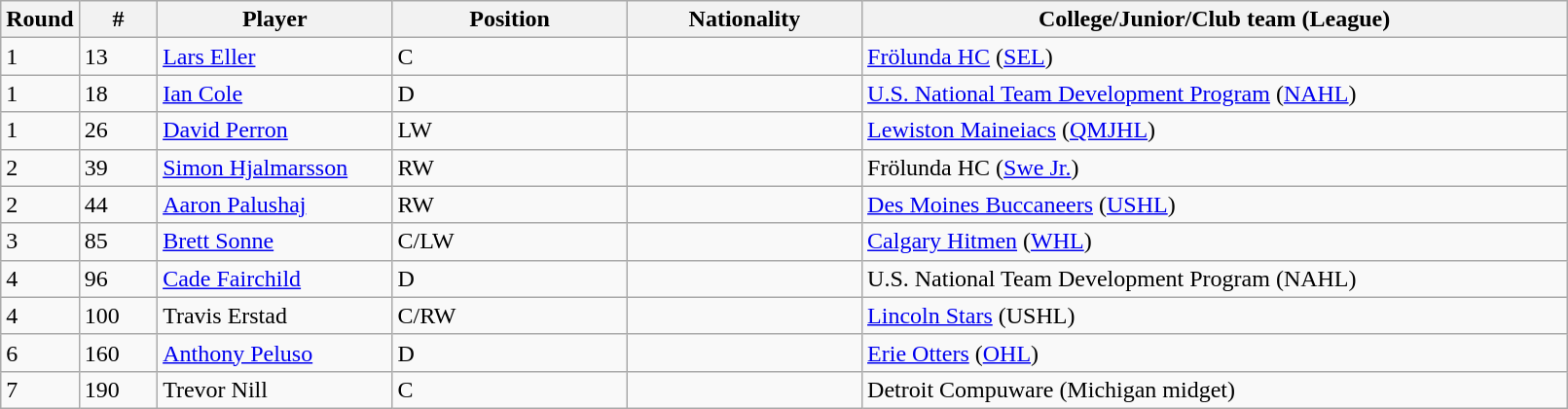<table class="wikitable">
<tr>
<th bgcolor="#DDDDFF" width="5%">Round</th>
<th bgcolor="#DDDDFF" width="5%">#</th>
<th bgcolor="#DDDDFF" width="15%">Player</th>
<th bgcolor="#DDDDFF" width="15%">Position</th>
<th bgcolor="#DDDDFF" width="15%">Nationality</th>
<th bgcolor="#DDDDFF" width="100%">College/Junior/Club team (League)</th>
</tr>
<tr>
<td>1</td>
<td>13</td>
<td><a href='#'>Lars Eller</a></td>
<td>C</td>
<td></td>
<td><a href='#'>Frölunda HC</a> (<a href='#'>SEL</a>)</td>
</tr>
<tr>
<td>1</td>
<td>18</td>
<td><a href='#'>Ian Cole</a></td>
<td>D</td>
<td></td>
<td><a href='#'>U.S. National Team Development Program</a> (<a href='#'>NAHL</a>)</td>
</tr>
<tr>
<td>1</td>
<td>26</td>
<td><a href='#'>David Perron</a></td>
<td>LW</td>
<td></td>
<td><a href='#'>Lewiston Maineiacs</a> (<a href='#'>QMJHL</a>)</td>
</tr>
<tr>
<td>2</td>
<td>39</td>
<td><a href='#'>Simon Hjalmarsson</a></td>
<td>RW</td>
<td></td>
<td>Frölunda HC (<a href='#'>Swe Jr.</a>)</td>
</tr>
<tr>
<td>2</td>
<td>44</td>
<td><a href='#'>Aaron Palushaj</a></td>
<td>RW</td>
<td></td>
<td><a href='#'>Des Moines Buccaneers</a> (<a href='#'>USHL</a>)</td>
</tr>
<tr>
<td>3</td>
<td>85</td>
<td><a href='#'>Brett Sonne</a></td>
<td>C/LW</td>
<td></td>
<td><a href='#'>Calgary Hitmen</a> (<a href='#'>WHL</a>)</td>
</tr>
<tr>
<td>4</td>
<td>96</td>
<td><a href='#'>Cade Fairchild</a></td>
<td>D</td>
<td></td>
<td>U.S. National Team Development Program (NAHL)</td>
</tr>
<tr>
<td>4</td>
<td>100</td>
<td>Travis Erstad</td>
<td>C/RW</td>
<td></td>
<td><a href='#'>Lincoln Stars</a> (USHL)</td>
</tr>
<tr>
<td>6</td>
<td>160</td>
<td><a href='#'>Anthony Peluso</a></td>
<td>D</td>
<td></td>
<td><a href='#'>Erie Otters</a> (<a href='#'>OHL</a>)</td>
</tr>
<tr>
<td>7</td>
<td>190</td>
<td>Trevor Nill</td>
<td>C</td>
<td></td>
<td>Detroit Compuware (Michigan midget)</td>
</tr>
</table>
